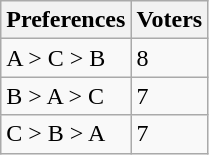<table class="wikitable">
<tr>
<th>Preferences</th>
<th>Voters</th>
</tr>
<tr>
<td>A > C > B</td>
<td>8</td>
</tr>
<tr>
<td>B > A > C</td>
<td>7</td>
</tr>
<tr>
<td>C > B > A</td>
<td>7</td>
</tr>
</table>
